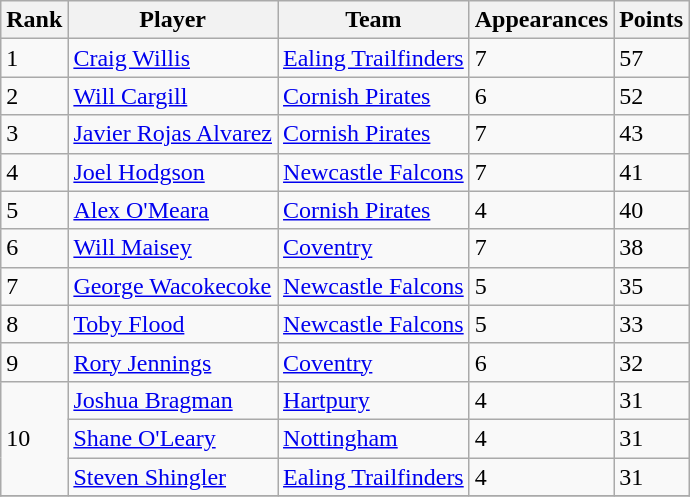<table class="wikitable">
<tr>
<th>Rank</th>
<th>Player</th>
<th>Team</th>
<th>Appearances</th>
<th>Points</th>
</tr>
<tr>
<td>1</td>
<td> <a href='#'>Craig Willis</a></td>
<td><a href='#'>Ealing Trailfinders</a></td>
<td>7</td>
<td>57</td>
</tr>
<tr>
<td>2</td>
<td> <a href='#'>Will Cargill</a></td>
<td><a href='#'>Cornish Pirates</a></td>
<td>6</td>
<td>52</td>
</tr>
<tr>
<td>3</td>
<td> <a href='#'>Javier Rojas Alvarez</a></td>
<td><a href='#'>Cornish Pirates</a></td>
<td>7</td>
<td>43</td>
</tr>
<tr>
<td>4</td>
<td> <a href='#'>Joel Hodgson</a></td>
<td><a href='#'>Newcastle Falcons</a></td>
<td>7</td>
<td>41</td>
</tr>
<tr>
<td>5</td>
<td> <a href='#'>Alex O'Meara</a></td>
<td><a href='#'>Cornish Pirates</a></td>
<td>4</td>
<td>40</td>
</tr>
<tr>
<td>6</td>
<td> <a href='#'>Will Maisey</a></td>
<td><a href='#'>Coventry</a></td>
<td>7</td>
<td>38</td>
</tr>
<tr>
<td>7</td>
<td> <a href='#'>George Wacokecoke</a></td>
<td><a href='#'>Newcastle Falcons</a></td>
<td>5</td>
<td>35</td>
</tr>
<tr>
<td>8</td>
<td> <a href='#'>Toby Flood</a></td>
<td><a href='#'>Newcastle Falcons</a></td>
<td>5</td>
<td>33</td>
</tr>
<tr>
<td>9</td>
<td> <a href='#'>Rory Jennings</a></td>
<td><a href='#'>Coventry</a></td>
<td>6</td>
<td>32</td>
</tr>
<tr>
<td rowspan=3>10</td>
<td> <a href='#'>Joshua Bragman</a></td>
<td><a href='#'>Hartpury</a></td>
<td>4</td>
<td>31</td>
</tr>
<tr>
<td> <a href='#'>Shane O'Leary</a></td>
<td><a href='#'>Nottingham</a></td>
<td>4</td>
<td>31</td>
</tr>
<tr>
<td> <a href='#'>Steven Shingler</a></td>
<td><a href='#'>Ealing Trailfinders</a></td>
<td>4</td>
<td>31</td>
</tr>
<tr>
</tr>
</table>
